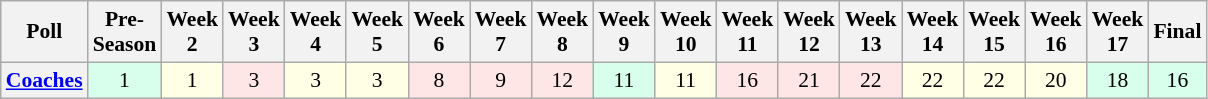<table class="wikitable" style="white-space:nowrap;font-size:90%">
<tr>
<th>Poll</th>
<th>Pre-<br>Season</th>
<th>Week<br>2</th>
<th>Week<br>3</th>
<th>Week<br>4</th>
<th>Week<br>5</th>
<th>Week<br>6</th>
<th>Week<br>7</th>
<th>Week<br>8</th>
<th>Week<br>9</th>
<th>Week<br>10</th>
<th>Week<br>11</th>
<th>Week<br>12</th>
<th>Week<br>13</th>
<th>Week<br>14</th>
<th>Week<br>15</th>
<th>Week<br>16</th>
<th>Week<br>17</th>
<th>Final</th>
</tr>
<tr style="text-align:center;">
<th><a href='#'>Coaches</a></th>
<td style="background:#D8FFEB;">1</td>
<td style="background:#FFFFE6;">1</td>
<td style="background:#FFE6E6;">3</td>
<td style="background:#FFFFE6;">3</td>
<td style="background:#FFFFE6;">3</td>
<td style="background:#FFE6E6;">8</td>
<td style="background:#FFE6E6;">9</td>
<td style="background:#FFE6E6;">12</td>
<td style="background:#D8FFEB;">11</td>
<td style="background:#FFFFE6;">11</td>
<td style="background:#FFE6E6;">16</td>
<td style="background:#FFE6E6;">21</td>
<td style="background:#FFE6E6;">22</td>
<td style="background:#FFFFE6;">22</td>
<td style="background:#FFFFE6;">22</td>
<td style="background:#FFFFE6;">20</td>
<td style="background:#D8FFEB;">18</td>
<td style="background:#D8FFEB;">16</td>
</tr>
</table>
